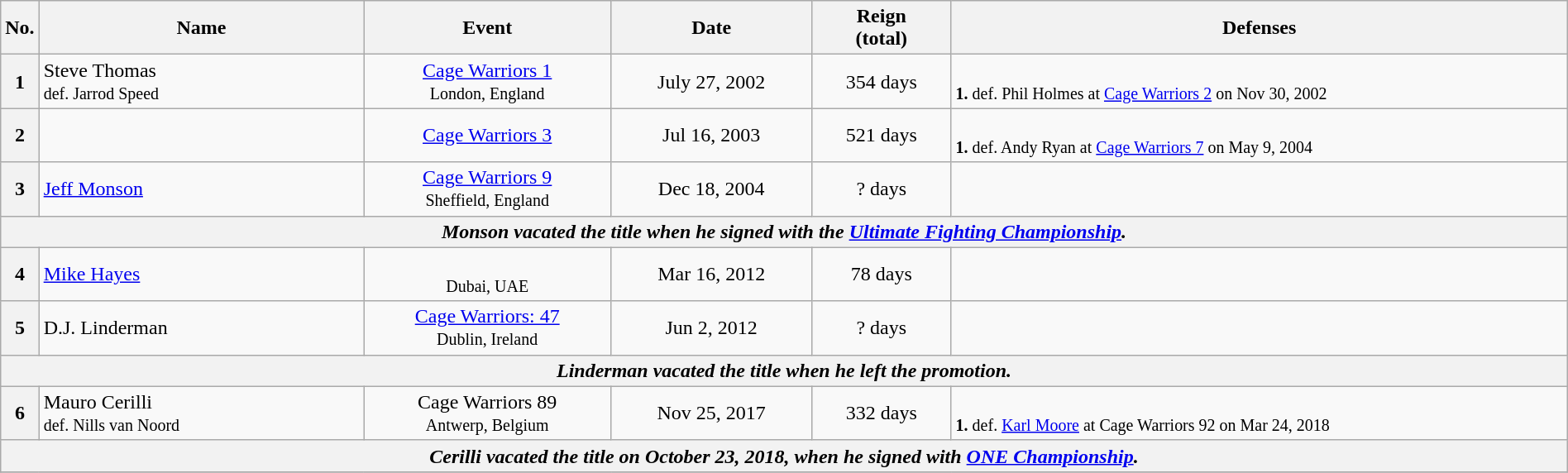<table class="wikitable" style="width:100%; font-size:100%;">
<tr>
<th style= width:1%;">No.</th>
<th style= width:21%;">Name</th>
<th style= width:16%;">Event</th>
<th style=width:13%;">Date</th>
<th style=width:9%;">Reign<br>(total)</th>
<th style= width:49%;">Defenses</th>
</tr>
<tr>
<th>1</th>
<td align=left> Steve Thomas<br><small>def. Jarrod Speed</small></td>
<td align=center><a href='#'>Cage Warriors 1</a><br><small>London, England</small></td>
<td align=center>July 27, 2002</td>
<td align=center>354 days</td>
<td><br><small><strong>1.</strong> def. Phil Holmes at <a href='#'>Cage Warriors 2</a> on Nov 30, 2002</small></td>
</tr>
<tr>
<th>2</th>
<td align=left></td>
<td align=center><a href='#'>Cage Warriors 3</a><br></td>
<td align=center>Jul 16, 2003</td>
<td align=center>521 days</td>
<td><br><small><strong>1.</strong> def. Andy Ryan at <a href='#'>Cage Warriors 7</a> on May 9, 2004</small></td>
</tr>
<tr>
<th>3</th>
<td align=left> <a href='#'>Jeff Monson</a></td>
<td align=center><a href='#'>Cage Warriors 9</a><br><small> Sheffield, England</small></td>
<td align=center>Dec 18, 2004</td>
<td align=center>? days</td>
<td><br><br>
</td>
</tr>
<tr>
<th align="center" colspan="6"><em>Monson vacated the title when he signed with the <a href='#'>Ultimate Fighting Championship</a>.</em></th>
</tr>
<tr>
<th>4</th>
<td align=left> <a href='#'>Mike Hayes</a><br></td>
<td align=center><br><small>Dubai, UAE</small></td>
<td align=center>Mar 16, 2012</td>
<td align=center>78 days</td>
<td></td>
</tr>
<tr>
<th>5</th>
<td align=left> D.J. Linderman</td>
<td align=center><a href='#'>Cage Warriors: 47</a><br><small> Dublin, Ireland</small></td>
<td align=center>Jun 2, 2012</td>
<td align=center>? days</td>
<td></td>
</tr>
<tr>
<th align="center" colspan="6"><em>Linderman vacated the title when he left the promotion.</em></th>
</tr>
<tr>
<th>6</th>
<td align=left> Mauro Cerilli<br><small>def. Nills van Noord</small></td>
<td align=center>Cage Warriors 89<br><small>Antwerp, Belgium</small></td>
<td align=center>Nov 25, 2017</td>
<td align=center>332 days</td>
<td><br><small><strong>1.</strong> def. <a href='#'>Karl Moore</a> at Cage Warriors 92 on Mar 24, 2018</small></td>
</tr>
<tr>
<th align="center" colspan="6"><em>Cerilli vacated the title on October 23, 2018, when he signed with <a href='#'>ONE Championship</a>.</em></th>
</tr>
<tr>
</tr>
</table>
